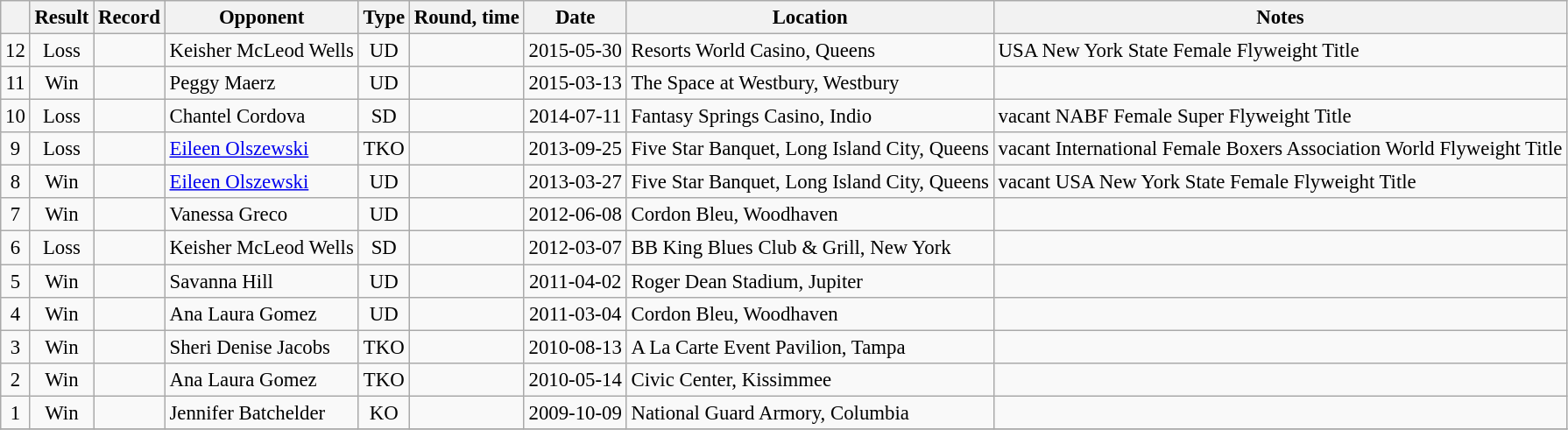<table class="wikitable" style="text-align:center; font-size:95%">
<tr>
<th></th>
<th>Result</th>
<th>Record</th>
<th>Opponent</th>
<th>Type</th>
<th>Round, time</th>
<th>Date</th>
<th>Location</th>
<th>Notes</th>
</tr>
<tr>
<td>12</td>
<td>Loss</td>
<td></td>
<td style="text-align:left;">Keisher McLeod Wells</td>
<td>UD</td>
<td></td>
<td>2015-05-30</td>
<td style="text-align:left;">Resorts World Casino, Queens</td>
<td style="text-align:left;">USA New York State Female Flyweight Title</td>
</tr>
<tr>
<td>11</td>
<td>Win</td>
<td></td>
<td style="text-align:left;">Peggy Maerz</td>
<td>UD</td>
<td></td>
<td>2015-03-13</td>
<td style="text-align:left;">The Space at Westbury, Westbury</td>
<td style="text-align:left;"></td>
</tr>
<tr>
<td>10</td>
<td>Loss</td>
<td></td>
<td style="text-align:left;">Chantel Cordova</td>
<td>SD</td>
<td></td>
<td>2014-07-11</td>
<td style="text-align:left;">Fantasy Springs Casino, Indio</td>
<td style="text-align:left;">vacant NABF Female Super Flyweight Title</td>
</tr>
<tr>
<td>9</td>
<td>Loss</td>
<td></td>
<td style="text-align:left;"><a href='#'>Eileen Olszewski</a></td>
<td>TKO</td>
<td></td>
<td>2013-09-25</td>
<td style="text-align:left;">Five Star Banquet, Long Island City, Queens</td>
<td style="text-align:left;">vacant International Female Boxers Association World Flyweight Title</td>
</tr>
<tr>
<td>8</td>
<td>Win</td>
<td></td>
<td style="text-align:left;"><a href='#'>Eileen Olszewski</a></td>
<td>UD</td>
<td></td>
<td>2013-03-27</td>
<td style="text-align:left;">Five Star Banquet, Long Island City, Queens</td>
<td style="text-align:left;">vacant USA New York State Female Flyweight Title</td>
</tr>
<tr>
<td>7</td>
<td>Win</td>
<td></td>
<td style="text-align:left;">Vanessa Greco</td>
<td>UD</td>
<td></td>
<td>2012-06-08</td>
<td style="text-align:left;">Cordon Bleu, Woodhaven</td>
<td style="text-align:left;"></td>
</tr>
<tr>
<td>6</td>
<td>Loss</td>
<td></td>
<td style="text-align:left;">Keisher McLeod Wells</td>
<td>SD</td>
<td></td>
<td>2012-03-07</td>
<td style="text-align:left;">BB King Blues Club & Grill, New York</td>
<td style="text-align:left;"></td>
</tr>
<tr>
<td>5</td>
<td>Win</td>
<td></td>
<td style="text-align:left;">Savanna Hill</td>
<td>UD</td>
<td></td>
<td>2011-04-02</td>
<td style="text-align:left;">Roger Dean Stadium, Jupiter</td>
<td style="text-align:left;"></td>
</tr>
<tr>
<td>4</td>
<td>Win</td>
<td></td>
<td style="text-align:left;">Ana Laura Gomez</td>
<td>UD</td>
<td></td>
<td>2011-03-04</td>
<td style="text-align:left;">Cordon Bleu, Woodhaven</td>
<td style="text-align:left;"></td>
</tr>
<tr>
<td>3</td>
<td>Win</td>
<td></td>
<td style="text-align:left;">Sheri Denise Jacobs</td>
<td>TKO</td>
<td></td>
<td>2010-08-13</td>
<td style="text-align:left;">A La Carte Event Pavilion, Tampa</td>
<td style="text-align:left;"></td>
</tr>
<tr>
<td>2</td>
<td>Win</td>
<td></td>
<td style="text-align:left;">Ana Laura Gomez</td>
<td>TKO</td>
<td></td>
<td>2010-05-14</td>
<td style="text-align:left;">Civic Center, Kissimmee</td>
<td style="text-align:left;"></td>
</tr>
<tr>
<td>1</td>
<td>Win</td>
<td></td>
<td style="text-align:left;">Jennifer Batchelder</td>
<td>KO</td>
<td></td>
<td>2009-10-09</td>
<td style="text-align:left;">National Guard Armory, Columbia</td>
<td style="text-align:left;"></td>
</tr>
<tr>
</tr>
</table>
